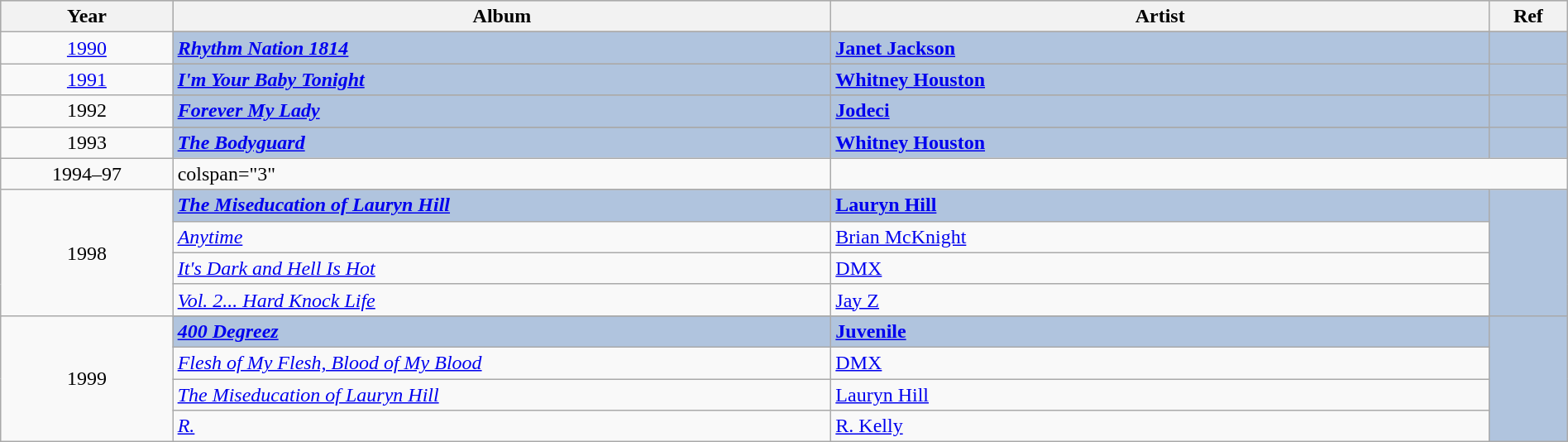<table class="wikitable" style="width:100%;">
<tr style="background:#bebebe;">
<th style="width:11%;">Year</th>
<th style="width:42%;">Album</th>
<th style="width:42%;">Artist</th>
<th style="width:5%;">Ref</th>
</tr>
<tr>
<td rowspan="2" align="center"><a href='#'>1990</a></td>
</tr>
<tr style="background:#B0C4DE">
<td><strong><em><a href='#'>Rhythm Nation 1814</a></em></strong></td>
<td><strong><a href='#'>Janet Jackson</a></strong></td>
<td rowspan="2" align="center"></td>
</tr>
<tr>
<td rowspan="2" align="center"><a href='#'>1991</a></td>
</tr>
<tr style="background:#B0C4DE">
<td><strong><em><a href='#'>I'm Your Baby Tonight</a></em></strong></td>
<td><strong><a href='#'>Whitney Houston</a></strong></td>
<td rowspan="2" align="center"></td>
</tr>
<tr>
<td rowspan="2" align="center">1992</td>
</tr>
<tr style="background:#B0C4DE">
<td><strong><em><a href='#'>Forever My Lady</a></em></strong></td>
<td><strong><a href='#'>Jodeci</a></strong></td>
<td rowspan="2" align="center"></td>
</tr>
<tr>
<td rowspan="2" align="center">1993</td>
</tr>
<tr style="background:#B0C4DE">
<td><strong><em><a href='#'>The Bodyguard</a></em></strong></td>
<td><strong><a href='#'>Whitney Houston</a></strong></td>
<td align="center"></td>
</tr>
<tr>
<td align="center">1994–97</td>
<td>colspan="3" </td>
</tr>
<tr>
<td rowspan="5" align="center">1998</td>
</tr>
<tr style="background:#B0C4DE">
<td><strong><em><a href='#'>The Miseducation of Lauryn Hill</a></em></strong></td>
<td><strong><a href='#'>Lauryn Hill</a></strong></td>
<td rowspan="5" align="center"></td>
</tr>
<tr>
<td><em><a href='#'>Anytime</a></em></td>
<td><a href='#'>Brian McKnight</a></td>
</tr>
<tr>
<td><em><a href='#'>It's Dark and Hell Is Hot</a></em></td>
<td><a href='#'>DMX</a></td>
</tr>
<tr>
<td><em><a href='#'>Vol. 2... Hard Knock Life</a></em></td>
<td><a href='#'>Jay Z</a></td>
</tr>
<tr>
<td rowspan="5" align="center">1999</td>
</tr>
<tr style="background:#B0C4DE">
<td><strong><em><a href='#'>400 Degreez</a></em></strong></td>
<td><strong><a href='#'>Juvenile</a></strong></td>
<td rowspan="5" align="center"></td>
</tr>
<tr>
<td><em><a href='#'>Flesh of My Flesh, Blood of My Blood</a></em></td>
<td><a href='#'>DMX</a></td>
</tr>
<tr>
<td><em><a href='#'>The Miseducation of Lauryn Hill</a></em></td>
<td><a href='#'>Lauryn Hill</a></td>
</tr>
<tr>
<td><em><a href='#'>R.</a></em></td>
<td><a href='#'>R. Kelly</a></td>
</tr>
</table>
